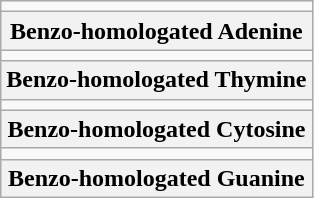<table class="wikitable floatright">
<tr>
<td></td>
</tr>
<tr>
<th>Benzo-homologated Adenine</th>
</tr>
<tr>
<td></td>
</tr>
<tr>
<th>Benzo-homologated Thymine</th>
</tr>
<tr>
<td></td>
</tr>
<tr>
<th>Benzo-homologated Cytosine</th>
</tr>
<tr>
<td></td>
</tr>
<tr>
<th>Benzo-homologated Guanine</th>
</tr>
</table>
